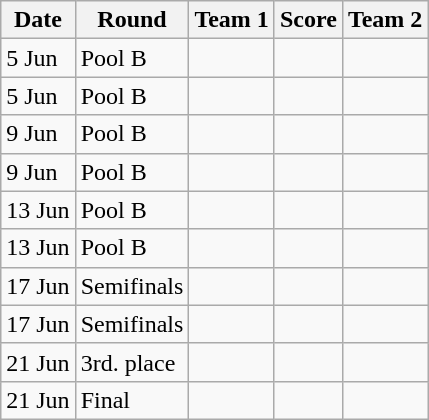<table class="wikitable" style="text-align:">
<tr>
<th>Date</th>
<th>Round</th>
<th width= px>Team 1</th>
<th>Score</th>
<th width= px>Team 2</th>
</tr>
<tr>
<td>5 Jun</td>
<td>Pool B</td>
<td></td>
<td></td>
<td></td>
</tr>
<tr>
<td>5 Jun</td>
<td>Pool B</td>
<td></td>
<td></td>
<td></td>
</tr>
<tr>
<td>9 Jun</td>
<td>Pool B</td>
<td></td>
<td></td>
<td></td>
</tr>
<tr>
<td>9 Jun</td>
<td>Pool B</td>
<td></td>
<td></td>
<td></td>
</tr>
<tr>
<td>13 Jun</td>
<td>Pool B</td>
<td></td>
<td></td>
<td></td>
</tr>
<tr>
<td>13 Jun</td>
<td>Pool B</td>
<td></td>
<td></td>
<td></td>
</tr>
<tr>
<td>17 Jun</td>
<td>Semifinals</td>
<td></td>
<td></td>
<td></td>
</tr>
<tr>
<td>17 Jun</td>
<td>Semifinals</td>
<td></td>
<td></td>
<td></td>
</tr>
<tr>
<td>21 Jun</td>
<td>3rd. place</td>
<td></td>
<td></td>
<td></td>
</tr>
<tr>
<td>21 Jun</td>
<td>Final</td>
<td></td>
<td></td>
<td></td>
</tr>
</table>
